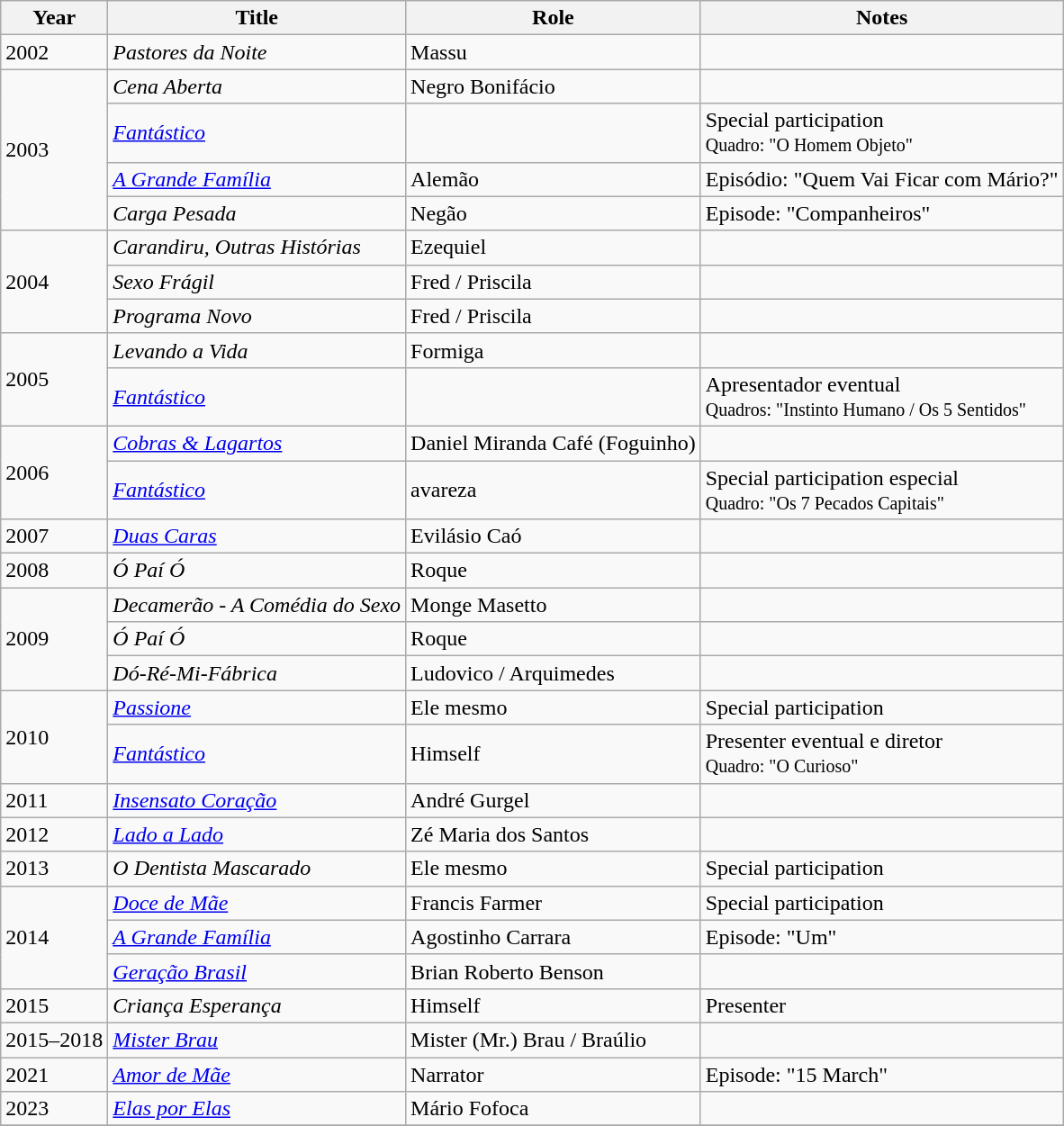<table class="wikitable sortable">
<tr>
<th>Year</th>
<th>Title</th>
<th>Role</th>
<th>Notes</th>
</tr>
<tr>
<td>2002</td>
<td><em>Pastores da Noite</em></td>
<td>Massu</td>
<td></td>
</tr>
<tr>
<td rowspan="4">2003</td>
<td><em>Cena Aberta</em></td>
<td>Negro Bonifácio</td>
<td></td>
</tr>
<tr>
<td><em><a href='#'>Fantástico</a></em></td>
<td></td>
<td>Special participation <br><small>Quadro: "O Homem Objeto"</small></td>
</tr>
<tr>
<td><em><a href='#'>A Grande Família</a></em></td>
<td>Alemão</td>
<td>Episódio: "Quem Vai Ficar com Mário?"</td>
</tr>
<tr>
<td><em>Carga Pesada</em></td>
<td>Negão</td>
<td>Episode: "Companheiros"</td>
</tr>
<tr>
<td rowspan="3">2004</td>
<td><em>Carandiru, Outras Histórias</em></td>
<td>Ezequiel</td>
<td></td>
</tr>
<tr>
<td><em>Sexo Frágil</em></td>
<td>Fred / Priscila</td>
<td></td>
</tr>
<tr>
<td><em>Programa Novo</em></td>
<td>Fred / Priscila</td>
<td></td>
</tr>
<tr>
<td rowspan="2">2005</td>
<td><em>Levando a Vida</em></td>
<td>Formiga</td>
<td></td>
</tr>
<tr>
<td><em><a href='#'>Fantástico</a></em></td>
<td></td>
<td>Apresentador eventual<br><small>Quadros: "Instinto Humano / Os 5 Sentidos"</small></td>
</tr>
<tr>
<td rowspan="2">2006</td>
<td><em><a href='#'>Cobras & Lagartos</a></em></td>
<td>Daniel Miranda Café (Foguinho)</td>
<td></td>
</tr>
<tr>
<td><em><a href='#'>Fantástico</a></em></td>
<td>avareza</td>
<td>Special participation especial<br><small>Quadro: "Os 7 Pecados Capitais"</small></td>
</tr>
<tr>
<td>2007</td>
<td><em><a href='#'>Duas Caras</a></em></td>
<td>Evilásio Caó</td>
<td></td>
</tr>
<tr>
<td>2008</td>
<td><em>Ó Paí Ó</em></td>
<td>Roque</td>
<td></td>
</tr>
<tr>
<td rowspan="3">2009</td>
<td><em>Decamerão - A Comédia do Sexo</em></td>
<td>Monge Masetto</td>
<td></td>
</tr>
<tr>
<td><em>Ó Paí Ó</em></td>
<td>Roque</td>
<td></td>
</tr>
<tr>
<td><em>Dó-Ré-Mi-Fábrica</em></td>
<td>Ludovico / Arquimedes</td>
<td></td>
</tr>
<tr>
<td rowspan="2">2010</td>
<td><em><a href='#'>Passione</a></em></td>
<td>Ele mesmo</td>
<td>Special participation</td>
</tr>
<tr>
<td><em><a href='#'>Fantástico</a></em></td>
<td>Himself</td>
<td>Presenter  eventual e diretor<br><small>Quadro: "O Curioso"</small></td>
</tr>
<tr>
<td>2011</td>
<td><em><a href='#'>Insensato Coração</a></em></td>
<td>André Gurgel</td>
<td></td>
</tr>
<tr>
<td>2012</td>
<td><em><a href='#'>Lado a Lado</a></em></td>
<td>Zé Maria dos Santos</td>
<td></td>
</tr>
<tr>
<td>2013</td>
<td><em>O Dentista Mascarado</em></td>
<td>Ele mesmo </td>
<td>Special participation</td>
</tr>
<tr>
<td rowspan="3">2014</td>
<td><em><a href='#'>Doce de Mãe</a></em></td>
<td>Francis Farmer </td>
<td>Special participation</td>
</tr>
<tr>
<td><em><a href='#'>A Grande Família</a></em></td>
<td>Agostinho Carrara</td>
<td>Episode: "Um"</td>
</tr>
<tr>
<td><em><a href='#'>Geração Brasil</a></em></td>
<td>Brian Roberto Benson </td>
<td></td>
</tr>
<tr>
<td>2015</td>
<td><em>Criança Esperança</em></td>
<td>Himself</td>
<td>Presenter</td>
</tr>
<tr>
<td>2015–2018</td>
<td><em><a href='#'>Mister Brau</a></em></td>
<td>Mister (Mr.) Brau / Braúlio</td>
<td></td>
</tr>
<tr>
<td>2021</td>
<td><em><a href='#'>Amor de Mãe</a></em></td>
<td>Narrator</td>
<td>Episode: "15 March"</td>
</tr>
<tr>
<td>2023</td>
<td><em><a href='#'>Elas por Elas</a></em></td>
<td>Mário Fofoca</td>
<td></td>
</tr>
<tr>
</tr>
</table>
